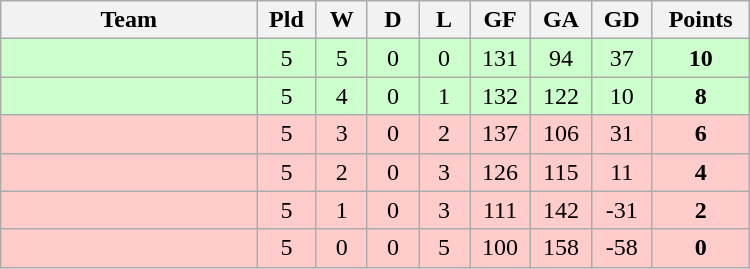<table class=wikitable style="text-align:center" width=500>
<tr>
<th width=25%>Team</th>
<th width=5%>Pld</th>
<th width=5%>W</th>
<th width=5%>D</th>
<th width=5%>L</th>
<th width=5%>GF</th>
<th width=5%>GA</th>
<th width=5%>GD</th>
<th width=8%>Points</th>
</tr>
<tr bgcolor="#ccffcc">
<td align="left"></td>
<td>5</td>
<td>5</td>
<td>0</td>
<td>0</td>
<td>131</td>
<td>94</td>
<td>37</td>
<td><strong>10</strong></td>
</tr>
<tr bgcolor="#ccffcc">
<td align="left"></td>
<td>5</td>
<td>4</td>
<td>0</td>
<td>1</td>
<td>132</td>
<td>122</td>
<td>10</td>
<td><strong>8</strong></td>
</tr>
<tr bgcolor="ffcccc">
<td align="left"></td>
<td>5</td>
<td>3</td>
<td>0</td>
<td>2</td>
<td>137</td>
<td>106</td>
<td>31</td>
<td><strong>6</strong></td>
</tr>
<tr bgcolor="ffcccc">
<td align="left"></td>
<td>5</td>
<td>2</td>
<td>0</td>
<td>3</td>
<td>126</td>
<td>115</td>
<td>11</td>
<td><strong>4</strong></td>
</tr>
<tr bgcolor="ffcccc">
<td align="left"></td>
<td>5</td>
<td>1</td>
<td>0</td>
<td>3</td>
<td>111</td>
<td>142</td>
<td>-31</td>
<td><strong>2</strong></td>
</tr>
<tr bgcolor="ffcccc">
<td align="left"></td>
<td>5</td>
<td>0</td>
<td>0</td>
<td>5</td>
<td>100</td>
<td>158</td>
<td>-58</td>
<td><strong>0</strong></td>
</tr>
</table>
